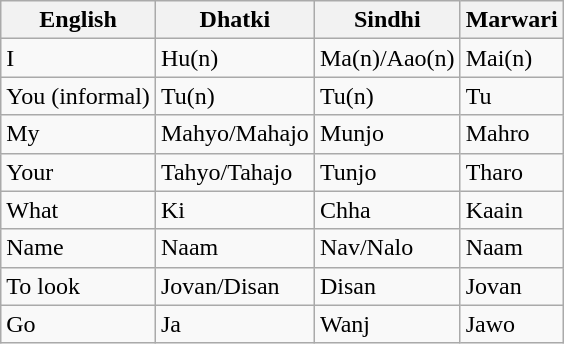<table class="wikitable">
<tr>
<th>English</th>
<th>Dhatki</th>
<th>Sindhi</th>
<th>Marwari</th>
</tr>
<tr>
<td>I</td>
<td>Hu(n)</td>
<td>Ma(n)/Aao(n)</td>
<td>Mai(n)</td>
</tr>
<tr>
<td>You (informal)</td>
<td>Tu(n)</td>
<td>Tu(n)</td>
<td>Tu</td>
</tr>
<tr>
<td>My</td>
<td>Mahyo/Mahajo</td>
<td>Munjo</td>
<td>Mahro</td>
</tr>
<tr>
<td>Your</td>
<td>Tahyo/Tahajo</td>
<td>Tunjo</td>
<td>Tharo</td>
</tr>
<tr>
<td>What</td>
<td>Ki</td>
<td>Chha</td>
<td>Kaain</td>
</tr>
<tr>
<td>Name</td>
<td>Naam</td>
<td>Nav/Nalo</td>
<td>Naam</td>
</tr>
<tr>
<td>To look</td>
<td>Jovan/Disan</td>
<td>Disan</td>
<td>Jovan</td>
</tr>
<tr>
<td>Go</td>
<td>Ja</td>
<td>Wanj</td>
<td>Jawo</td>
</tr>
</table>
